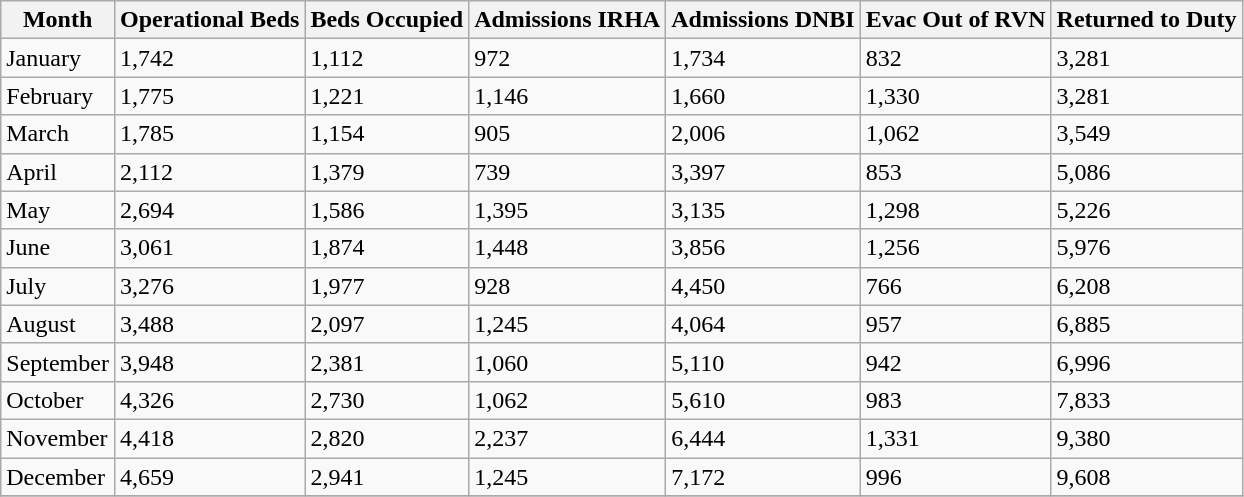<table class="wikitable">
<tr>
<th>Month</th>
<th>Operational Beds</th>
<th>Beds Occupied</th>
<th>Admissions IRHA</th>
<th>Admissions DNBI</th>
<th>Evac Out of RVN</th>
<th>Returned to Duty</th>
</tr>
<tr>
<td>January</td>
<td>1,742</td>
<td>1,112</td>
<td>972</td>
<td>1,734</td>
<td>832</td>
<td>3,281</td>
</tr>
<tr>
<td>February</td>
<td>1,775</td>
<td>1,221</td>
<td>1,146</td>
<td>1,660</td>
<td>1,330</td>
<td>3,281</td>
</tr>
<tr>
<td>March</td>
<td>1,785</td>
<td>1,154</td>
<td>905</td>
<td>2,006</td>
<td>1,062</td>
<td>3,549</td>
</tr>
<tr>
<td>April</td>
<td>2,112</td>
<td>1,379</td>
<td>739</td>
<td>3,397</td>
<td>853</td>
<td>5,086</td>
</tr>
<tr>
<td>May</td>
<td>2,694</td>
<td>1,586</td>
<td>1,395</td>
<td>3,135</td>
<td>1,298</td>
<td>5,226</td>
</tr>
<tr>
<td>June</td>
<td>3,061</td>
<td>1,874</td>
<td>1,448</td>
<td>3,856</td>
<td>1,256</td>
<td>5,976</td>
</tr>
<tr>
<td>July</td>
<td>3,276</td>
<td>1,977</td>
<td>928</td>
<td>4,450</td>
<td>766</td>
<td>6,208</td>
</tr>
<tr>
<td>August</td>
<td>3,488</td>
<td>2,097</td>
<td>1,245</td>
<td>4,064</td>
<td>957</td>
<td>6,885</td>
</tr>
<tr>
<td>September</td>
<td>3,948</td>
<td>2,381</td>
<td>1,060</td>
<td>5,110</td>
<td>942</td>
<td>6,996</td>
</tr>
<tr>
<td>October</td>
<td>4,326</td>
<td>2,730</td>
<td>1,062</td>
<td>5,610</td>
<td>983</td>
<td>7,833</td>
</tr>
<tr>
<td>November</td>
<td>4,418</td>
<td>2,820</td>
<td>2,237</td>
<td>6,444</td>
<td>1,331</td>
<td>9,380</td>
</tr>
<tr>
<td>December</td>
<td>4,659</td>
<td>2,941</td>
<td>1,245</td>
<td>7,172</td>
<td>996</td>
<td>9,608</td>
</tr>
<tr>
</tr>
</table>
